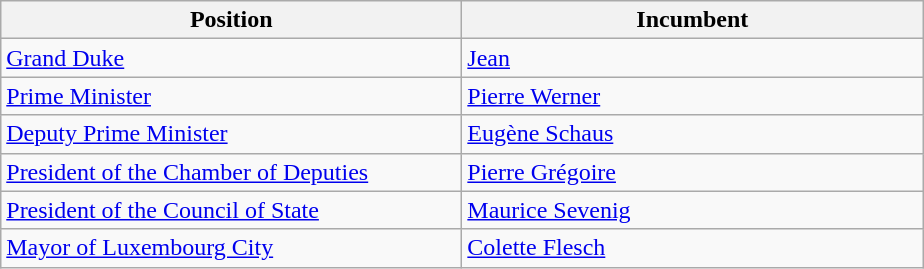<table class="wikitable">
<tr>
<th width="300">Position</th>
<th width="300">Incumbent</th>
</tr>
<tr>
<td><a href='#'>Grand Duke</a></td>
<td><a href='#'>Jean</a></td>
</tr>
<tr>
<td><a href='#'>Prime Minister</a></td>
<td><a href='#'>Pierre Werner</a></td>
</tr>
<tr>
<td><a href='#'>Deputy Prime Minister</a></td>
<td><a href='#'>Eugène Schaus</a></td>
</tr>
<tr>
<td><a href='#'>President of the Chamber of Deputies</a></td>
<td><a href='#'>Pierre Grégoire</a></td>
</tr>
<tr>
<td><a href='#'>President of the Council of State</a></td>
<td><a href='#'>Maurice Sevenig</a></td>
</tr>
<tr>
<td><a href='#'>Mayor of Luxembourg City</a></td>
<td><a href='#'>Colette Flesch</a></td>
</tr>
</table>
